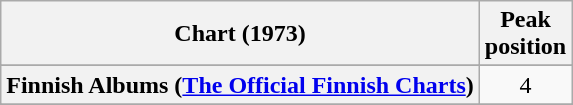<table class="wikitable sortable plainrowheaders" style="text-align:center">
<tr>
<th scope="col">Chart (1973)</th>
<th scope="col">Peak<br>position</th>
</tr>
<tr>
</tr>
<tr>
<th scope="row">Finnish Albums (<a href='#'>The Official Finnish Charts</a>)</th>
<td align="center">4</td>
</tr>
<tr>
</tr>
<tr>
</tr>
<tr>
</tr>
</table>
